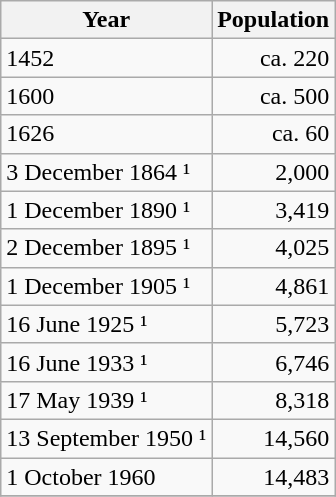<table class="wikitable">
<tr>
<th>Year</th>
<th>Population</th>
</tr>
<tr ---->
<td>1452</td>
<td align="right">ca. 220</td>
</tr>
<tr ---->
<td>1600</td>
<td align="right">ca. 500</td>
</tr>
<tr ---->
<td>1626</td>
<td align="right">ca. 60</td>
</tr>
<tr ---->
<td>3 December 1864 ¹</td>
<td align="right">2,000</td>
</tr>
<tr ---->
<td>1 December 1890 ¹</td>
<td align="right">3,419</td>
</tr>
<tr ---->
<td>2 December 1895 ¹</td>
<td align="right">4,025</td>
</tr>
<tr ---->
<td>1 December 1905 ¹</td>
<td align="right">4,861</td>
</tr>
<tr ---->
<td>16 June 1925 ¹</td>
<td align="right">5,723</td>
</tr>
<tr ---->
<td>16 June 1933 ¹</td>
<td align="right">6,746</td>
</tr>
<tr ---->
<td>17 May 1939 ¹</td>
<td align="right">8,318</td>
</tr>
<tr ---->
<td>13 September 1950 ¹</td>
<td align="right">14,560</td>
</tr>
<tr ---->
<td>1 October 1960</td>
<td align="right">14,483</td>
</tr>
<tr ---->
</tr>
</table>
